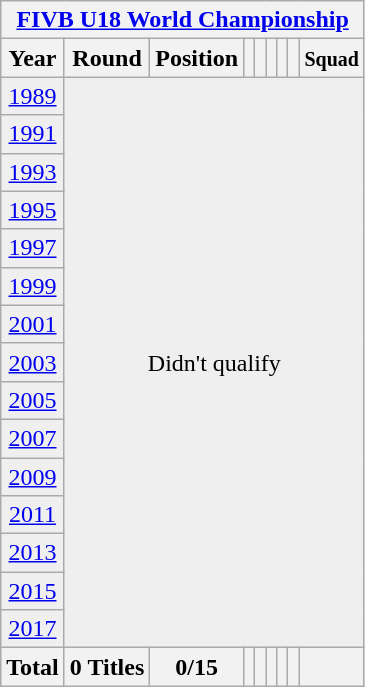<table class="wikitable" style="text-align: center;">
<tr>
<th colspan=9><a href='#'>FIVB U18 World Championship</a></th>
</tr>
<tr>
<th>Year</th>
<th>Round</th>
<th>Position</th>
<th></th>
<th></th>
<th></th>
<th></th>
<th></th>
<th><small>Squad</small></th>
</tr>
<tr bgcolor="efefef">
<td> <a href='#'>1989</a></td>
<td colspan=9 rowspan=15>Didn't qualify</td>
</tr>
<tr bgcolor="efefef">
<td> <a href='#'>1991</a></td>
</tr>
<tr bgcolor="efefef">
<td> <a href='#'>1993</a></td>
</tr>
<tr bgcolor="efefef">
<td> <a href='#'>1995</a></td>
</tr>
<tr bgcolor="efefef">
<td> <a href='#'>1997</a></td>
</tr>
<tr bgcolor="efefef">
<td> <a href='#'>1999</a></td>
</tr>
<tr bgcolor="efefef">
<td> <a href='#'>2001</a></td>
</tr>
<tr bgcolor="efefef">
<td> <a href='#'>2003</a></td>
</tr>
<tr bgcolor="efefef">
<td> <a href='#'>2005</a></td>
</tr>
<tr bgcolor="efefef">
<td> <a href='#'>2007</a></td>
</tr>
<tr bgcolor="efefef">
<td> <a href='#'>2009</a></td>
</tr>
<tr bgcolor="efefef">
<td> <a href='#'>2011</a></td>
</tr>
<tr bgcolor="efefef">
<td> <a href='#'>2013</a></td>
</tr>
<tr bgcolor="efefef">
<td> <a href='#'>2015</a></td>
</tr>
<tr bgcolor="efefef">
<td> <a href='#'>2017</a></td>
</tr>
<tr>
<th>Total</th>
<th>0 Titles</th>
<th>0/15</th>
<th></th>
<th></th>
<th></th>
<th></th>
<th></th>
<th></th>
</tr>
</table>
